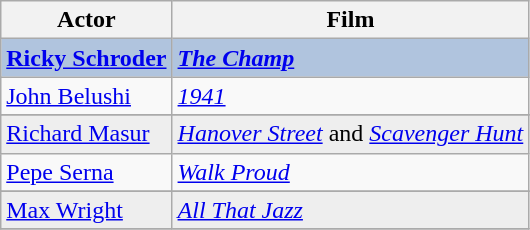<table class="wikitable sortable plainrowheaders">
<tr>
<th>Actor</th>
<th>Film</th>
</tr>
<tr style="background:#B0C4DE">
<td><strong><a href='#'>Ricky Schroder</a></strong></td>
<td><strong><em><a href='#'>The Champ</a></em></strong></td>
</tr>
<tr>
<td><a href='#'>John Belushi</a></td>
<td><em><a href='#'>1941</a></em></td>
</tr>
<tr>
</tr>
<tr style="background:#eee;">
<td><a href='#'>Richard Masur</a></td>
<td><em><a href='#'>Hanover Street</a></em> and <em><a href='#'>Scavenger Hunt</a></em></td>
</tr>
<tr>
<td><a href='#'>Pepe Serna</a></td>
<td><em><a href='#'>Walk Proud</a></em></td>
</tr>
<tr>
</tr>
<tr style="background:#eee;">
<td><a href='#'>Max Wright</a></td>
<td><em><a href='#'>All That Jazz</a></em></td>
</tr>
<tr>
</tr>
</table>
